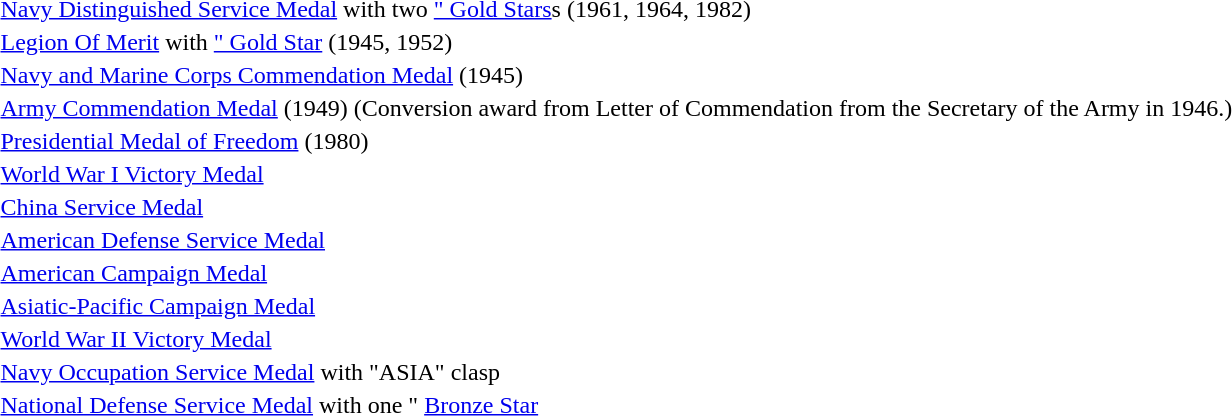<table>
<tr>
<td></td>
<td><a href='#'>Navy Distinguished Service Medal</a> with two <a href='#'>" Gold Stars</a>s  (1961, 1964, 1982)</td>
</tr>
<tr>
<td></td>
<td><a href='#'>Legion Of Merit</a> with <a href='#'>" Gold Star</a>  (1945, 1952)</td>
</tr>
<tr>
<td></td>
<td><a href='#'>Navy and Marine Corps Commendation Medal</a>  (1945)</td>
</tr>
<tr>
<td></td>
<td><a href='#'>Army Commendation Medal</a>  (1949) (Conversion award from Letter of Commendation from the Secretary of the Army in 1946.)</td>
</tr>
<tr>
<td></td>
<td><a href='#'>Presidential Medal of Freedom</a> (1980)</td>
</tr>
<tr>
<td></td>
<td><a href='#'>World War I Victory Medal</a></td>
</tr>
<tr>
<td></td>
<td><a href='#'>China Service Medal</a></td>
</tr>
<tr>
<td></td>
<td><a href='#'>American Defense Service Medal</a></td>
</tr>
<tr>
<td></td>
<td><a href='#'>American Campaign Medal</a></td>
</tr>
<tr>
<td></td>
<td><a href='#'>Asiatic-Pacific Campaign Medal</a></td>
</tr>
<tr>
<td></td>
<td><a href='#'>World War II Victory Medal</a></td>
</tr>
<tr>
<td></td>
<td><a href='#'>Navy Occupation Service Medal</a> with "ASIA" clasp</td>
</tr>
<tr>
<td></td>
<td><a href='#'>National Defense Service Medal</a> with one " <a href='#'>Bronze Star</a></td>
</tr>
</table>
